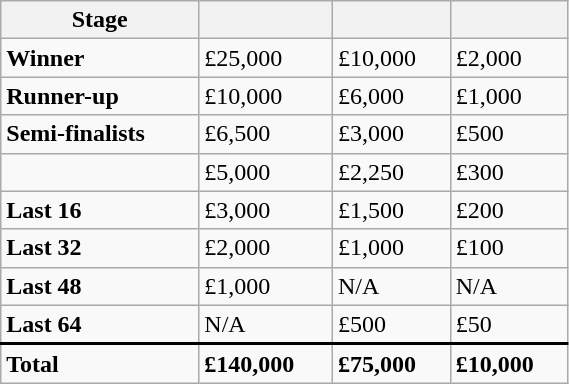<table class="wikitable" style="width:30%; margin:0">
<tr>
<th>Stage</th>
<th></th>
<th></th>
<th></th>
</tr>
<tr>
<td><strong>Winner</strong></td>
<td>£25,000</td>
<td>£10,000</td>
<td>£2,000</td>
</tr>
<tr>
<td><strong>Runner-up</strong></td>
<td>£10,000</td>
<td>£6,000</td>
<td>£1,000</td>
</tr>
<tr>
<td><strong>Semi-finalists</strong></td>
<td>£6,500</td>
<td>£3,000</td>
<td>£500</td>
</tr>
<tr>
<td><strong></strong></td>
<td>£5,000</td>
<td>£2,250</td>
<td>£300</td>
</tr>
<tr>
<td><strong>Last 16</strong></td>
<td>£3,000</td>
<td>£1,500</td>
<td>£200</td>
</tr>
<tr>
<td><strong>Last 32</strong></td>
<td>£2,000</td>
<td>£1,000</td>
<td>£100</td>
</tr>
<tr>
<td><strong>Last 48</strong></td>
<td>£1,000</td>
<td>N/A</td>
<td>N/A</td>
</tr>
<tr style="border-bottom:2px solid black;">
<td><strong>Last 64</strong></td>
<td>N/A</td>
<td>£500</td>
<td>£50</td>
</tr>
<tr>
<td><strong>Total</strong></td>
<td><strong>£140,000</strong></td>
<td><strong>£75,000</strong></td>
<td><strong>£10,000</strong></td>
</tr>
</table>
